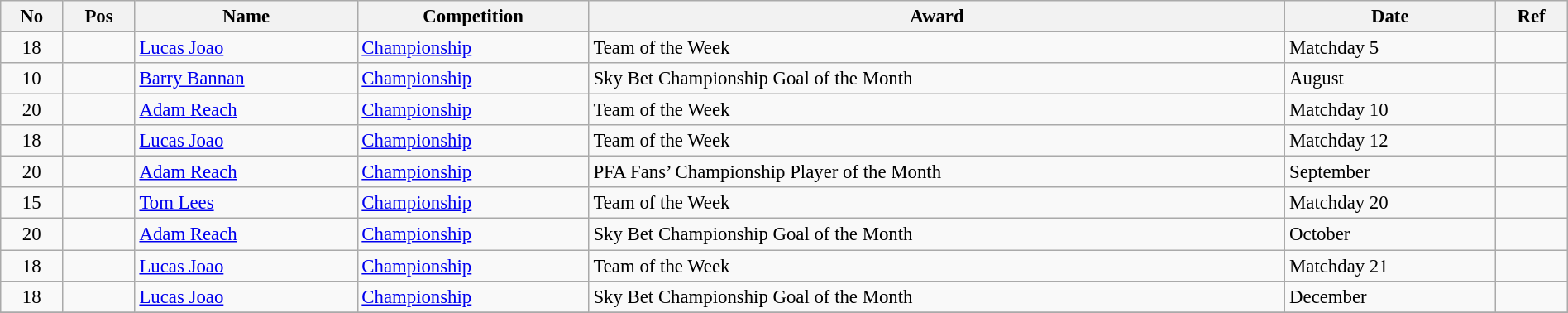<table class="wikitable" style="width:100%; text-align:center; font-size:95%; text-align:left;">
<tr>
<th>No</th>
<th>Pos</th>
<th>Name</th>
<th>Competition</th>
<th>Award</th>
<th>Date</th>
<th>Ref</th>
</tr>
<tr>
<td align=center>18</td>
<td align=center></td>
<td><a href='#'>Lucas Joao</a></td>
<td><a href='#'>Championship</a></td>
<td>Team of the Week</td>
<td>Matchday 5</td>
<td align=center></td>
</tr>
<tr>
<td align=center>10</td>
<td align=center></td>
<td><a href='#'>Barry Bannan</a></td>
<td><a href='#'>Championship</a></td>
<td>Sky Bet Championship Goal of the Month</td>
<td>August</td>
<td align=center></td>
</tr>
<tr>
<td align=center>20</td>
<td align=center></td>
<td><a href='#'>Adam Reach</a></td>
<td><a href='#'>Championship</a></td>
<td>Team of the Week</td>
<td>Matchday 10</td>
<td align=center></td>
</tr>
<tr>
<td align=center>18</td>
<td align=center></td>
<td><a href='#'>Lucas Joao</a></td>
<td><a href='#'>Championship</a></td>
<td>Team of the Week</td>
<td>Matchday 12</td>
<td align=center></td>
</tr>
<tr>
<td align=center>20</td>
<td align=center></td>
<td><a href='#'>Adam Reach</a></td>
<td><a href='#'>Championship</a></td>
<td>PFA Fans’ Championship Player of the Month</td>
<td>September</td>
<td align=center></td>
</tr>
<tr>
<td align=center>15</td>
<td align=center></td>
<td><a href='#'>Tom Lees</a></td>
<td><a href='#'>Championship</a></td>
<td>Team of the Week</td>
<td>Matchday 20</td>
<td align=center></td>
</tr>
<tr>
<td align=center>20</td>
<td align=center></td>
<td><a href='#'>Adam Reach</a></td>
<td><a href='#'>Championship</a></td>
<td>Sky Bet Championship Goal of the Month</td>
<td>October</td>
<td align=center></td>
</tr>
<tr>
<td align=center>18</td>
<td align=center></td>
<td><a href='#'>Lucas Joao</a></td>
<td><a href='#'>Championship</a></td>
<td>Team of the Week</td>
<td>Matchday 21</td>
<td align=center></td>
</tr>
<tr>
<td align=center>18</td>
<td align=center></td>
<td><a href='#'>Lucas Joao</a></td>
<td><a href='#'>Championship</a></td>
<td>Sky Bet Championship Goal of the Month</td>
<td>December</td>
<td align=center></td>
</tr>
<tr>
</tr>
</table>
